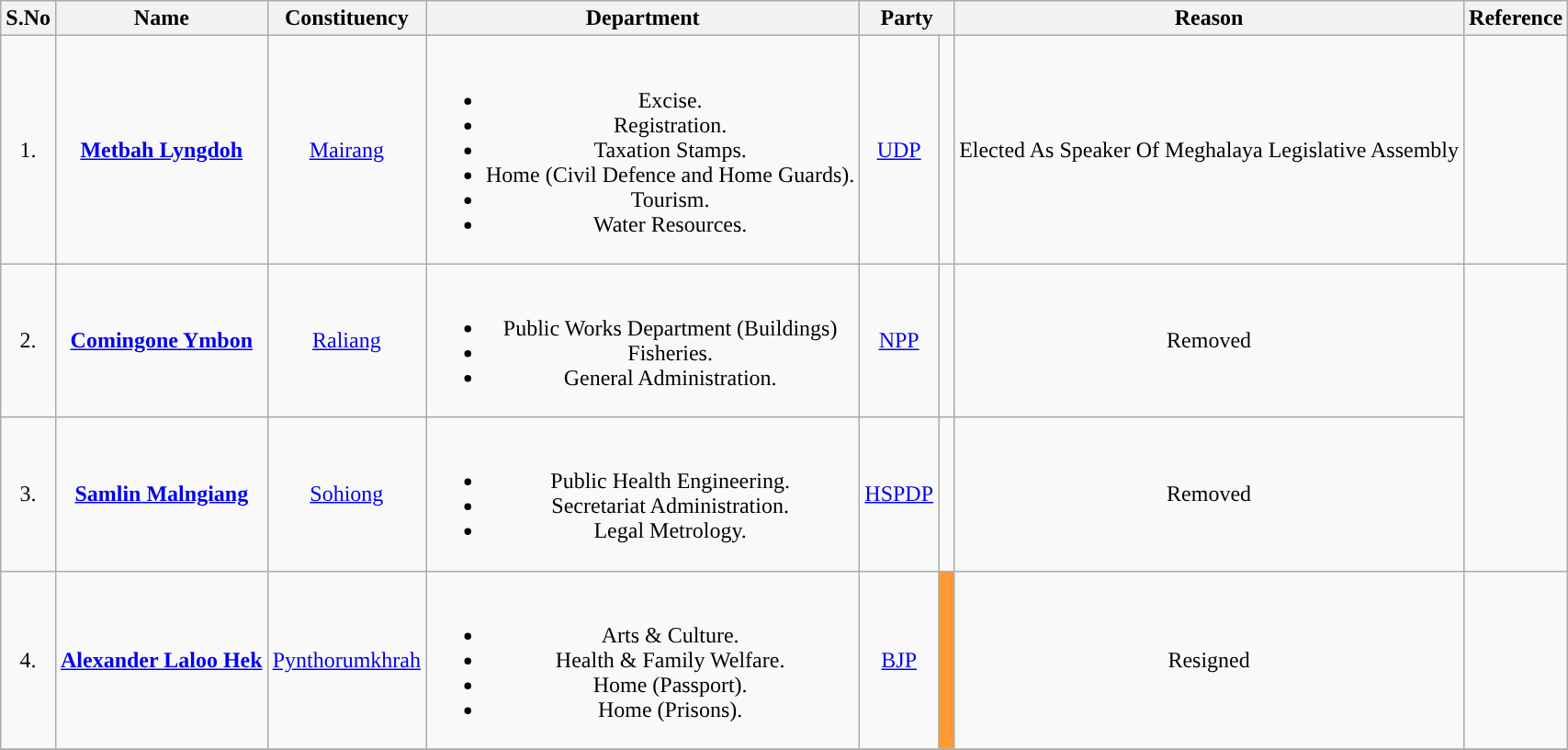<table class="wikitable sortable" style="text-align:center;">
<tr>
<th>S.No</th>
<th>Name</th>
<th>Constituency</th>
<th>Department</th>
<th colspan="2" scope="col">Party</th>
<th>Reason</th>
<th>Reference</th>
</tr>
<tr>
<td>1.</td>
<td><strong><a href='#'>Metbah Lyngdoh</a></strong></td>
<td><a href='#'>Mairang</a></td>
<td><br><ul><li>Excise.</li><li>Registration.</li><li>Taxation Stamps.</li><li>Home (Civil Defence and Home Guards).</li><li>Tourism.</li><li>Water Resources.</li></ul></td>
<td><a href='#'>UDP</a></td>
<td width="4px"></td>
<td>Elected As Speaker Of Meghalaya Legislative Assembly</td>
<td></td>
</tr>
<tr>
<td>2.</td>
<td><strong><a href='#'>Comingone Ymbon</a></strong></td>
<td><a href='#'>Raliang</a></td>
<td><br><ul><li>Public Works Department (Buildings)</li><li>Fisheries.</li><li>General Administration.</li></ul></td>
<td><a href='#'>NPP</a></td>
<td width="4px"></td>
<td>Removed</td>
<td rowspan=2></td>
</tr>
<tr>
<td>3.</td>
<td><strong><a href='#'>Samlin Malngiang</a></strong></td>
<td><a href='#'>Sohiong</a></td>
<td><br><ul><li>Public Health Engineering.</li><li>Secretariat Administration.</li><li>Legal Metrology.</li></ul></td>
<td><a href='#'>HSPDP</a></td>
<td width="4px"></td>
<td>Removed</td>
</tr>
<tr>
<td>4.</td>
<td><strong><a href='#'>Alexander Laloo Hek</a></strong></td>
<td><a href='#'>Pynthorumkhrah</a></td>
<td><br><ul><li>Arts & Culture.</li><li>Health & Family Welfare.</li><li>Home (Passport).</li><li>Home (Prisons).</li></ul></td>
<td><a href='#'>BJP</a></td>
<td bgcolor=#FF9933></td>
<td>Resigned</td>
<td></td>
</tr>
<tr>
</tr>
</table>
